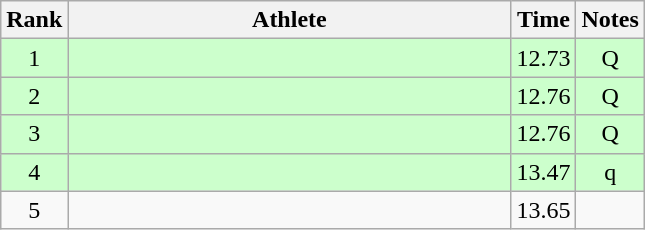<table class="wikitable" style="text-align:center">
<tr>
<th>Rank</th>
<th Style="width:18em">Athlete</th>
<th>Time</th>
<th>Notes</th>
</tr>
<tr style="background:#cfc">
<td>1</td>
<td style="text-align:left"></td>
<td>12.73</td>
<td>Q</td>
</tr>
<tr style="background:#cfc">
<td>2</td>
<td style="text-align:left"></td>
<td>12.76</td>
<td>Q</td>
</tr>
<tr style="background:#cfc">
<td>3</td>
<td style="text-align:left"></td>
<td>12.76</td>
<td>Q</td>
</tr>
<tr style="background:#cfc">
<td>4</td>
<td style="text-align:left"></td>
<td>13.47</td>
<td>q</td>
</tr>
<tr>
<td>5</td>
<td style="text-align:left"></td>
<td>13.65</td>
<td></td>
</tr>
</table>
